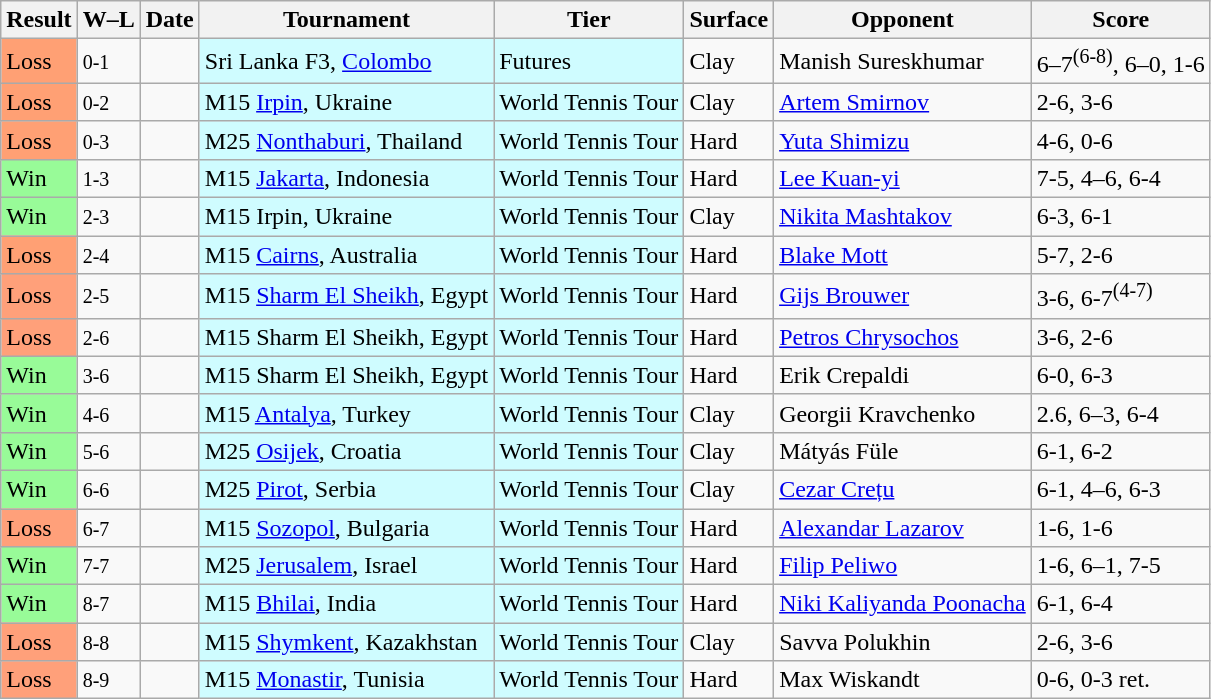<table class="sortable wikitable">
<tr>
<th>Result</th>
<th class="unsortable">W–L</th>
<th>Date</th>
<th>Tournament</th>
<th>Tier</th>
<th>Surface</th>
<th>Opponent</th>
<th class="unsortable">Score</th>
</tr>
<tr>
<td bgcolor=FFA074>Loss</td>
<td><small>0-1</small></td>
<td></td>
<td style="background:#cffcff;">Sri Lanka F3, <a href='#'>Colombo</a></td>
<td style="background:#cffcff;">Futures</td>
<td>Clay</td>
<td> Manish Sureskhumar</td>
<td>6–7<sup>(6-8)</sup>, 6–0, 1-6</td>
</tr>
<tr>
<td bgcolor=FFA074>Loss</td>
<td><small>0-2</small></td>
<td></td>
<td style="background:#cffcff;">M15 <a href='#'>Irpin</a>, Ukraine</td>
<td style="background:#cffcff;">World Tennis Tour</td>
<td>Clay</td>
<td> <a href='#'>Artem Smirnov</a></td>
<td>2-6, 3-6</td>
</tr>
<tr>
<td bgcolor=FFA074>Loss</td>
<td><small>0-3</small></td>
<td></td>
<td style="background:#cffcff;">M25 <a href='#'>Nonthaburi</a>, Thailand</td>
<td style="background:#cffcff;">World Tennis Tour</td>
<td>Hard</td>
<td> <a href='#'>Yuta Shimizu</a></td>
<td>4-6, 0-6</td>
</tr>
<tr>
<td bgcolor=98FB98>Win</td>
<td><small>1-3</small></td>
<td></td>
<td style="background:#cffcff;">M15 <a href='#'>Jakarta</a>, Indonesia</td>
<td style="background:#cffcff;">World Tennis Tour</td>
<td>Hard</td>
<td> <a href='#'>Lee Kuan-yi</a></td>
<td>7-5, 4–6, 6-4</td>
</tr>
<tr>
<td bgcolor=98FB98>Win</td>
<td><small>2-3</small></td>
<td></td>
<td style="background:#cffcff;">M15 Irpin, Ukraine</td>
<td style="background:#cffcff;">World Tennis Tour</td>
<td>Clay</td>
<td> <a href='#'>Nikita Mashtakov</a></td>
<td>6-3, 6-1</td>
</tr>
<tr>
<td bgcolor=FFA074>Loss</td>
<td><small>2-4</small></td>
<td></td>
<td style="background:#cffcff;">M15 <a href='#'>Cairns</a>, Australia</td>
<td style="background:#cffcff;">World Tennis Tour</td>
<td>Hard</td>
<td> <a href='#'>Blake Mott</a></td>
<td>5-7, 2-6</td>
</tr>
<tr>
<td bgcolor=FFA07A>Loss</td>
<td><small>2-5</small></td>
<td></td>
<td style="background:#cffcff;">M15 <a href='#'>Sharm El Sheikh</a>, Egypt</td>
<td style="background:#cffcff;">World Tennis Tour</td>
<td>Hard</td>
<td> <a href='#'>Gijs Brouwer</a></td>
<td>3-6, 6-7<sup>(4-7)</sup></td>
</tr>
<tr>
<td bgcolor=FFA07A>Loss</td>
<td><small>2-6</small></td>
<td></td>
<td style="background:#cffcff;">M15 Sharm El Sheikh, Egypt</td>
<td style="background:#cffcff;">World Tennis Tour</td>
<td>Hard</td>
<td> <a href='#'>Petros Chrysochos</a></td>
<td>3-6, 2-6</td>
</tr>
<tr>
<td bgcolor=98FB98>Win</td>
<td><small>3-6</small></td>
<td></td>
<td style="background:#cffcff;">M15 Sharm El Sheikh, Egypt</td>
<td style="background:#cffcff;">World Tennis Tour</td>
<td>Hard</td>
<td> Erik Crepaldi</td>
<td>6-0, 6-3</td>
</tr>
<tr>
<td bgcolor=98FB98>Win</td>
<td><small>4-6</small></td>
<td></td>
<td style="background:#cffcff;">M15 <a href='#'>Antalya</a>, Turkey</td>
<td style="background:#cffcff;">World Tennis Tour</td>
<td>Clay</td>
<td> Georgii Kravchenko</td>
<td>2.6, 6–3, 6-4</td>
</tr>
<tr>
<td bgcolor=98FB98>Win</td>
<td><small>5-6</small></td>
<td></td>
<td style="background:#cffcff;">M25 <a href='#'>Osijek</a>, Croatia</td>
<td style="background:#cffcff;">World Tennis Tour</td>
<td>Clay</td>
<td> Mátyás Füle</td>
<td>6-1, 6-2</td>
</tr>
<tr>
<td bgcolor=98FB98>Win</td>
<td><small>6-6</small></td>
<td></td>
<td style="background:#cffcff;">M25 <a href='#'>Pirot</a>, Serbia</td>
<td style="background:#cffcff;">World Tennis Tour</td>
<td>Clay</td>
<td> <a href='#'>Cezar Crețu</a></td>
<td>6-1, 4–6, 6-3</td>
</tr>
<tr>
<td bgcolor=FFA07A>Loss</td>
<td><small>6-7</small></td>
<td></td>
<td style="background:#cffcff;">M15 <a href='#'>Sozopol</a>, Bulgaria</td>
<td style="background:#cffcff;">World Tennis Tour</td>
<td>Hard</td>
<td> <a href='#'>Alexandar Lazarov</a></td>
<td>1-6, 1-6</td>
</tr>
<tr>
<td bgcolor=98FB98>Win</td>
<td><small>7-7</small></td>
<td></td>
<td style="background:#cffcff;">M25 <a href='#'>Jerusalem</a>, Israel</td>
<td style="background:#cffcff;">World Tennis Tour</td>
<td>Hard</td>
<td> <a href='#'>Filip Peliwo</a></td>
<td>1-6, 6–1, 7-5</td>
</tr>
<tr>
<td bgcolor=98FB98>Win</td>
<td><small>8-7</small></td>
<td></td>
<td style="background:#cffcff;">M15 <a href='#'>Bhilai</a>, India</td>
<td style="background:#cffcff;">World Tennis Tour</td>
<td>Hard</td>
<td> <a href='#'>Niki Kaliyanda Poonacha</a></td>
<td>6-1, 6-4</td>
</tr>
<tr>
<td bgcolor=FFA07A>Loss</td>
<td><small>8-8</small></td>
<td></td>
<td style="background:#cffcff;">M15 <a href='#'>Shymkent</a>, Kazakhstan</td>
<td style="background:#cffcff;">World Tennis Tour</td>
<td>Clay</td>
<td> Savva Polukhin</td>
<td>2-6, 3-6</td>
</tr>
<tr>
<td bgcolor=FFA07A>Loss</td>
<td><small>8-9</small></td>
<td></td>
<td style="background:#cffcff;">M15 <a href='#'>Monastir</a>, Tunisia</td>
<td style="background:#cffcff;">World Tennis Tour</td>
<td>Hard</td>
<td> Max Wiskandt</td>
<td>0-6, 0-3 ret.</td>
</tr>
</table>
